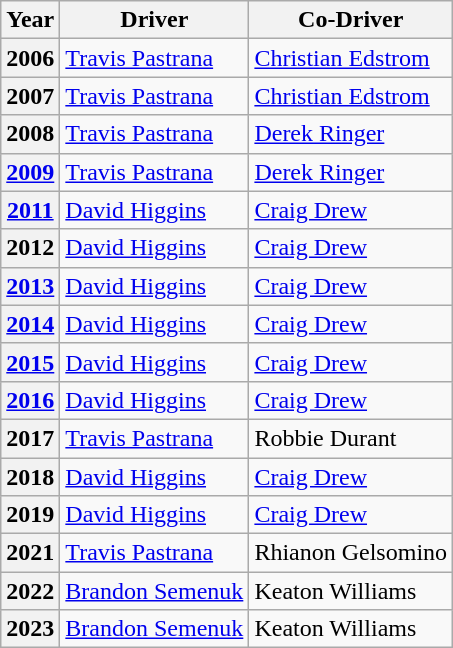<table class="wikitable">
<tr>
<th>Year</th>
<th>Driver</th>
<th>Co-Driver</th>
</tr>
<tr>
<th>2006</th>
<td> <a href='#'>Travis Pastrana</a></td>
<td> <a href='#'>Christian Edstrom</a></td>
</tr>
<tr>
<th>2007</th>
<td> <a href='#'>Travis Pastrana</a></td>
<td> <a href='#'>Christian Edstrom</a></td>
</tr>
<tr>
<th>2008</th>
<td> <a href='#'>Travis Pastrana</a></td>
<td> <a href='#'>Derek Ringer</a></td>
</tr>
<tr>
<th><a href='#'>2009</a></th>
<td> <a href='#'>Travis Pastrana</a></td>
<td> <a href='#'>Derek Ringer</a></td>
</tr>
<tr>
<th><a href='#'>2011</a></th>
<td> <a href='#'>David Higgins</a></td>
<td> <a href='#'>Craig Drew</a></td>
</tr>
<tr>
<th>2012</th>
<td> <a href='#'>David Higgins</a></td>
<td> <a href='#'>Craig Drew</a></td>
</tr>
<tr>
<th><a href='#'>2013</a></th>
<td> <a href='#'>David Higgins</a></td>
<td> <a href='#'>Craig Drew</a></td>
</tr>
<tr>
<th><a href='#'>2014</a></th>
<td> <a href='#'>David Higgins</a></td>
<td> <a href='#'>Craig Drew</a></td>
</tr>
<tr>
<th><a href='#'>2015</a></th>
<td> <a href='#'>David Higgins</a></td>
<td> <a href='#'>Craig Drew</a></td>
</tr>
<tr>
<th><a href='#'>2016</a></th>
<td> <a href='#'>David Higgins</a></td>
<td> <a href='#'>Craig Drew</a></td>
</tr>
<tr>
<th>2017</th>
<td> <a href='#'>Travis Pastrana</a></td>
<td> Robbie Durant</td>
</tr>
<tr>
<th>2018</th>
<td> <a href='#'>David Higgins</a></td>
<td> <a href='#'>Craig Drew</a></td>
</tr>
<tr>
<th>2019</th>
<td> <a href='#'>David Higgins</a></td>
<td> <a href='#'>Craig Drew</a></td>
</tr>
<tr>
<th>2021</th>
<td> <a href='#'>Travis Pastrana</a></td>
<td> Rhianon Gelsomino</td>
</tr>
<tr>
<th>2022</th>
<td> <a href='#'>Brandon Semenuk</a></td>
<td> Keaton Williams</td>
</tr>
<tr>
<th>2023</th>
<td> <a href='#'>Brandon Semenuk</a></td>
<td> Keaton Williams</td>
</tr>
</table>
